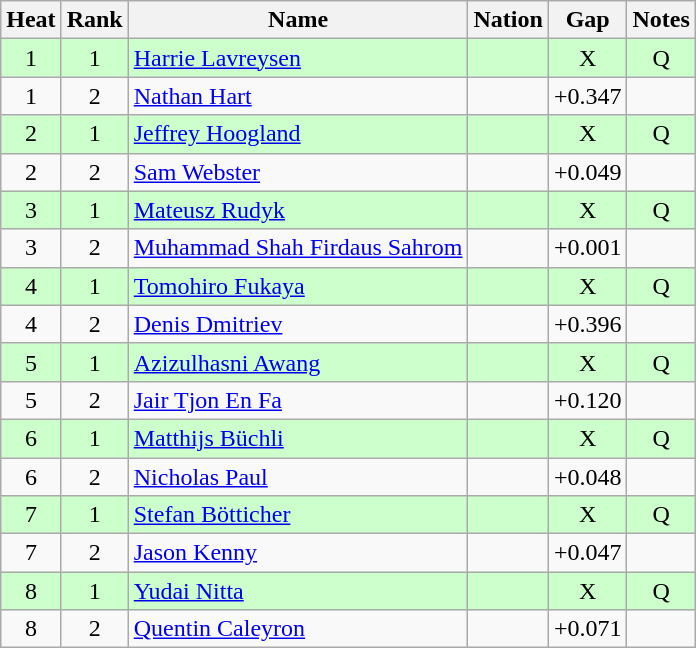<table class="wikitable sortable" style="text-align:center">
<tr>
<th>Heat</th>
<th>Rank</th>
<th>Name</th>
<th>Nation</th>
<th>Gap</th>
<th>Notes</th>
</tr>
<tr bgcolor=ccffcc>
<td>1</td>
<td>1</td>
<td align=left><a href='#'>Harrie Lavreysen</a></td>
<td align=left></td>
<td>X</td>
<td>Q</td>
</tr>
<tr>
<td>1</td>
<td>2</td>
<td align=left><a href='#'>Nathan Hart</a></td>
<td align=left></td>
<td>+0.347</td>
<td></td>
</tr>
<tr bgcolor=ccffcc>
<td>2</td>
<td>1</td>
<td align=left><a href='#'>Jeffrey Hoogland</a></td>
<td align=left></td>
<td>X</td>
<td>Q</td>
</tr>
<tr>
<td>2</td>
<td>2</td>
<td align=left><a href='#'>Sam Webster</a></td>
<td align=left></td>
<td>+0.049</td>
<td></td>
</tr>
<tr bgcolor=ccffcc>
<td>3</td>
<td>1</td>
<td align=left><a href='#'>Mateusz Rudyk</a></td>
<td align=left></td>
<td>X</td>
<td>Q</td>
</tr>
<tr>
<td>3</td>
<td>2</td>
<td align=left><a href='#'>Muhammad Shah Firdaus Sahrom</a></td>
<td align=left></td>
<td>+0.001</td>
<td></td>
</tr>
<tr bgcolor=ccffcc>
<td>4</td>
<td>1</td>
<td align=left><a href='#'>Tomohiro Fukaya</a></td>
<td align=left></td>
<td>X</td>
<td>Q</td>
</tr>
<tr>
<td>4</td>
<td>2</td>
<td align=left><a href='#'>Denis Dmitriev</a></td>
<td align=left></td>
<td>+0.396</td>
<td></td>
</tr>
<tr bgcolor=ccffcc>
<td>5</td>
<td>1</td>
<td align=left><a href='#'>Azizulhasni Awang</a></td>
<td align=left></td>
<td>X</td>
<td>Q</td>
</tr>
<tr>
<td>5</td>
<td>2</td>
<td align=left><a href='#'>Jair Tjon En Fa</a></td>
<td align=left></td>
<td>+0.120</td>
<td></td>
</tr>
<tr bgcolor=ccffcc>
<td>6</td>
<td>1</td>
<td align=left><a href='#'>Matthijs Büchli</a></td>
<td align=left></td>
<td>X</td>
<td>Q</td>
</tr>
<tr>
<td>6</td>
<td>2</td>
<td align=left><a href='#'>Nicholas Paul</a></td>
<td align=left></td>
<td>+0.048</td>
<td></td>
</tr>
<tr bgcolor=ccffcc>
<td>7</td>
<td>1</td>
<td align=left><a href='#'>Stefan Bötticher</a></td>
<td align=left></td>
<td>X</td>
<td>Q</td>
</tr>
<tr>
<td>7</td>
<td>2</td>
<td align=left><a href='#'>Jason Kenny</a></td>
<td align=left></td>
<td>+0.047</td>
<td></td>
</tr>
<tr bgcolor=ccffcc>
<td>8</td>
<td>1</td>
<td align=left><a href='#'>Yudai Nitta</a></td>
<td align=left></td>
<td>X</td>
<td>Q</td>
</tr>
<tr>
<td>8</td>
<td>2</td>
<td align=left><a href='#'>Quentin Caleyron</a></td>
<td align=left></td>
<td>+0.071</td>
<td></td>
</tr>
</table>
